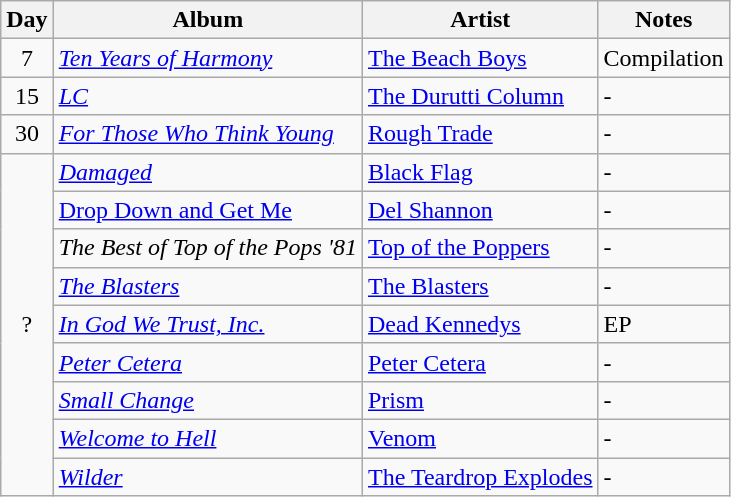<table class="wikitable">
<tr>
<th>Day</th>
<th>Album</th>
<th>Artist</th>
<th>Notes</th>
</tr>
<tr>
<td style="text-align:center;">7</td>
<td><em><a href='#'>Ten Years of Harmony</a></em></td>
<td><a href='#'>The Beach Boys</a></td>
<td>Compilation</td>
</tr>
<tr>
<td style="text-align:center;">15</td>
<td><em><a href='#'>LC</a></em></td>
<td><a href='#'>The Durutti Column</a></td>
<td>-</td>
</tr>
<tr>
<td style="text-align:center;">30</td>
<td><em><a href='#'>For Those Who Think Young</a></em></td>
<td><a href='#'>Rough Trade</a></td>
<td>-</td>
</tr>
<tr>
<td rowspan="9" style="text-align:center;">?</td>
<td><em><a href='#'>Damaged</a></em></td>
<td><a href='#'>Black Flag</a></td>
<td>-</td>
</tr>
<tr>
<td><a href='#'>Drop Down and Get Me</a></td>
<td><a href='#'>Del Shannon</a></td>
<td>-</td>
</tr>
<tr>
<td><em>The Best of Top of the Pops '81</em></td>
<td><a href='#'>Top of the Poppers</a></td>
<td>-</td>
</tr>
<tr>
<td><em><a href='#'>The Blasters</a></em></td>
<td><a href='#'>The Blasters</a></td>
<td>-</td>
</tr>
<tr>
<td><em><a href='#'>In God We Trust, Inc.</a></em></td>
<td><a href='#'>Dead Kennedys</a></td>
<td>EP</td>
</tr>
<tr>
<td><em><a href='#'>Peter Cetera</a></em></td>
<td><a href='#'>Peter Cetera</a></td>
<td>-</td>
</tr>
<tr>
<td><em><a href='#'>Small Change</a></em></td>
<td><a href='#'>Prism</a></td>
<td>-</td>
</tr>
<tr>
<td><em><a href='#'>Welcome to Hell</a></em></td>
<td><a href='#'>Venom</a></td>
<td>-</td>
</tr>
<tr>
<td><em><a href='#'>Wilder</a></em></td>
<td><a href='#'>The Teardrop Explodes</a></td>
<td>-</td>
</tr>
</table>
